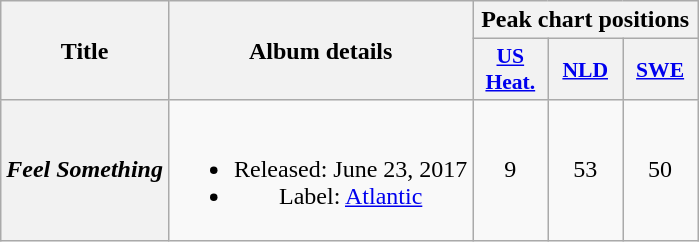<table class ="wikitable plainrowheaders" style="text-align:center">
<tr>
<th scope="col" rowspan="2">Title</th>
<th scope="col" rowspan="2">Album details</th>
<th scope="col" colspan="3">Peak chart positions</th>
</tr>
<tr>
<th scope="col" style="width:3em;font-size:90%;"><a href='#'>US<br>Heat.</a><br></th>
<th scope="col" style="width:3em;font-size:90%;"><a href='#'>NLD</a><br></th>
<th scope="col" style="width:3em;font-size:90%;"><a href='#'>SWE</a><br></th>
</tr>
<tr>
<th scope="row"><em>Feel Something</em></th>
<td><br><ul><li>Released: June 23, 2017</li><li>Label: <a href='#'>Atlantic</a></li></ul></td>
<td>9</td>
<td>53</td>
<td>50</td>
</tr>
</table>
